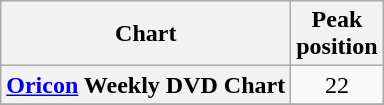<table class="wikitable plainrowheaders" style="text-align:center;">
<tr>
<th>Chart</th>
<th>Peak<br>position</th>
</tr>
<tr>
<th scope="row"><a href='#'>Oricon</a> Weekly DVD Chart</th>
<td>22</td>
</tr>
<tr>
</tr>
</table>
